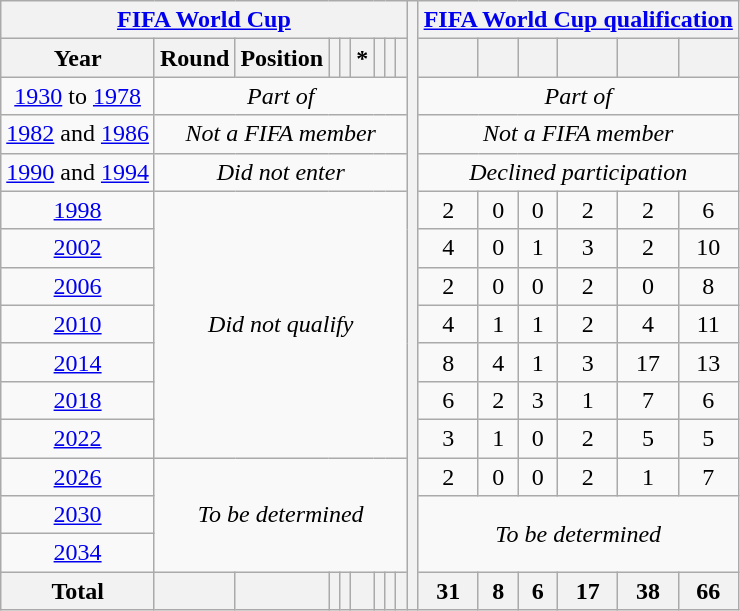<table class="wikitable" style="text-align: center;">
<tr>
<th colspan=9><a href='#'>FIFA World Cup</a></th>
<th rowspan=28></th>
<th colspan=6><a href='#'>FIFA World Cup qualification</a></th>
</tr>
<tr>
<th>Year</th>
<th>Round</th>
<th>Position</th>
<th></th>
<th></th>
<th>*</th>
<th></th>
<th></th>
<th></th>
<th></th>
<th></th>
<th></th>
<th></th>
<th></th>
<th></th>
</tr>
<tr>
<td><a href='#'>1930</a> to <a href='#'>1978</a></td>
<td colspan=8><em>Part of </em></td>
<td colspan=6><em>Part of </em></td>
</tr>
<tr>
<td><a href='#'>1982</a> and <a href='#'>1986</a></td>
<td colspan=8><em>Not a FIFA member</em></td>
<td colspan=6><em>Not a FIFA member</em></td>
</tr>
<tr>
<td><a href='#'>1990</a> and <a href='#'>1994</a></td>
<td colspan=8><em>Did not enter</em></td>
<td colspan=6><em>Declined participation</em></td>
</tr>
<tr>
<td> <a href='#'>1998</a></td>
<td colspan=8 rowspan=7><em>Did not qualify</em></td>
<td>2</td>
<td>0</td>
<td>0</td>
<td>2</td>
<td>2</td>
<td>6</td>
</tr>
<tr>
<td>  <a href='#'>2002</a></td>
<td>4</td>
<td>0</td>
<td>1</td>
<td>3</td>
<td>2</td>
<td>10</td>
</tr>
<tr>
<td> <a href='#'>2006</a></td>
<td>2</td>
<td>0</td>
<td>0</td>
<td>2</td>
<td>0</td>
<td>8</td>
</tr>
<tr>
<td> <a href='#'>2010</a></td>
<td>4</td>
<td>1</td>
<td>1</td>
<td>2</td>
<td>4</td>
<td>11</td>
</tr>
<tr>
<td> <a href='#'>2014</a></td>
<td>8</td>
<td>4</td>
<td>1</td>
<td>3</td>
<td>17</td>
<td>13</td>
</tr>
<tr>
<td> <a href='#'>2018</a></td>
<td>6</td>
<td>2</td>
<td>3</td>
<td>1</td>
<td>7</td>
<td>6</td>
</tr>
<tr>
<td> <a href='#'>2022</a></td>
<td>3</td>
<td>1</td>
<td>0</td>
<td>2</td>
<td>5</td>
<td>5</td>
</tr>
<tr>
<td>   <a href='#'>2026</a></td>
<td colspan=8 rowspan=3><em>To be determined</em></td>
<td>2</td>
<td>0</td>
<td>0</td>
<td>2</td>
<td>1</td>
<td>7</td>
</tr>
<tr>
<td>   <a href='#'>2030</a></td>
<td colspan=6 rowspan=2><em>To be determined</em></td>
</tr>
<tr>
<td> <a href='#'>2034</a></td>
</tr>
<tr>
<th>Total</th>
<th></th>
<th></th>
<th></th>
<th></th>
<th></th>
<th></th>
<th></th>
<th></th>
<th>31</th>
<th>8</th>
<th>6</th>
<th>17</th>
<th>38</th>
<th>66</th>
</tr>
</table>
